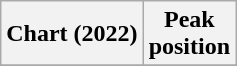<table class="wikitable plainrowheaders">
<tr>
<th scope="col">Chart (2022)</th>
<th scope="col">Peak<br>position</th>
</tr>
<tr>
</tr>
</table>
